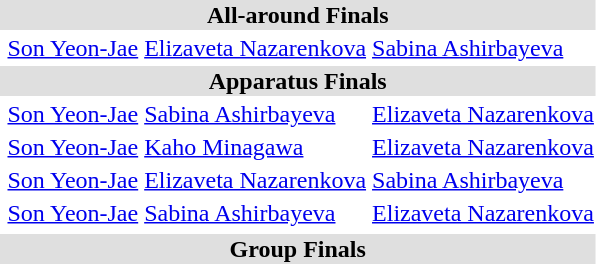<table>
<tr bgcolor="DFDFDF">
<td colspan="4" align="center"><strong>All-around Finals</strong></td>
</tr>
<tr>
<th scope=row style="text-align:left"><br></th>
<td><a href='#'>Son Yeon-Jae</a><br><small></small></td>
<td><a href='#'>Elizaveta Nazarenkova</a><br><small></small></td>
<td><a href='#'>Sabina Ashirbayeva</a><br><small></small></td>
</tr>
<tr bgcolor="DFDFDF">
<td colspan="4" align="center"><strong>Apparatus Finals</strong></td>
</tr>
<tr>
<th scope=row style="text-align:left"><br></th>
<td><a href='#'>Son Yeon-Jae</a><br><small></small></td>
<td><a href='#'>Sabina Ashirbayeva</a><br><small></small></td>
<td><a href='#'>Elizaveta Nazarenkova</a><br><small></small></td>
</tr>
<tr>
<th scope=row style="text-align:left"><br></th>
<td><a href='#'>Son Yeon-Jae</a><br><small></small></td>
<td><a href='#'>Kaho Minagawa</a><br><small></small></td>
<td><a href='#'>Elizaveta Nazarenkova</a><br><small></small></td>
</tr>
<tr>
<th scope=row style="text-align:left"><br></th>
<td><a href='#'>Son Yeon-Jae</a><br><small></small></td>
<td><a href='#'>Elizaveta Nazarenkova</a><br><small></small></td>
<td><a href='#'>Sabina Ashirbayeva</a><br><small></small></td>
</tr>
<tr>
<th scope=row style="text-align:left"><br></th>
<td><a href='#'>Son Yeon-Jae</a><br><small></small></td>
<td><a href='#'>Sabina Ashirbayeva</a><br><small></small></td>
<td><a href='#'>Elizaveta Nazarenkova</a><br><small></small></td>
</tr>
<tr>
</tr>
<tr bgcolor="DFDFDF">
<td colspan="4" align="center"><strong>Group Finals</strong></td>
</tr>
<tr>
<th scope=row style="text-align:left"><br></th>
<td valign="top"></td>
<td valign="top"></td>
<td valign="top"></td>
</tr>
<tr>
<th scope=row style="text-align:left"><br></th>
<td valign="top"><br><small></small></td>
<td valign="top"><br><small></small></td>
<td valign="top"><br><small></small></td>
</tr>
<tr>
<th scope=row style="text-align:left"><br></th>
<td valign="top"><br><small></small></td>
<td valign="top"><br><small></small></td>
<td valign="top"><br><small></small></td>
</tr>
<tr>
</tr>
</table>
